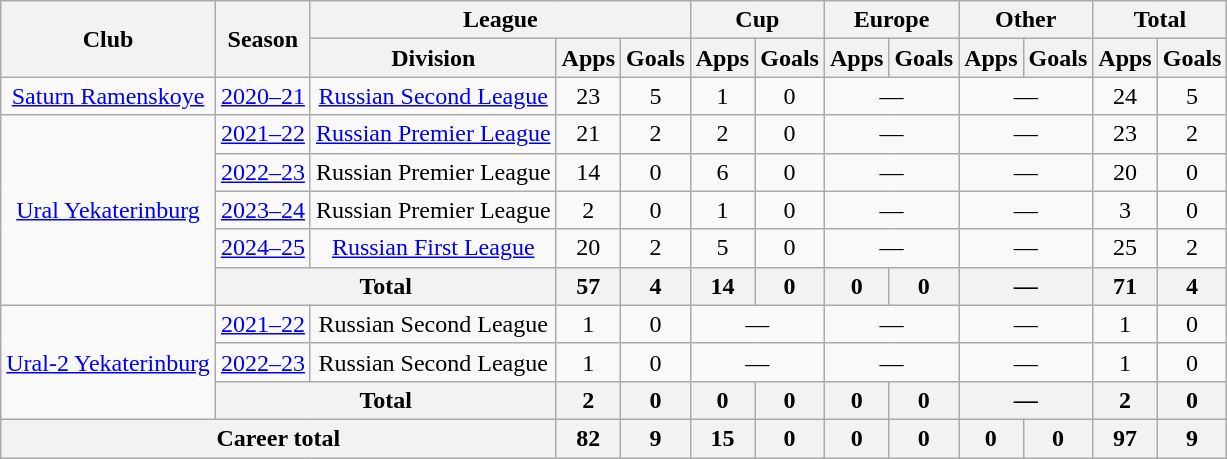<table class="wikitable" style="text-align: center;">
<tr>
<th rowspan=2>Club</th>
<th rowspan=2>Season</th>
<th colspan=3>League</th>
<th colspan=2>Cup</th>
<th colspan=2>Europe</th>
<th colspan=2>Other</th>
<th colspan=2>Total</th>
</tr>
<tr>
<th>Division</th>
<th>Apps</th>
<th>Goals</th>
<th>Apps</th>
<th>Goals</th>
<th>Apps</th>
<th>Goals</th>
<th>Apps</th>
<th>Goals</th>
<th>Apps</th>
<th>Goals</th>
</tr>
<tr>
<td><a href='#'>Saturn Ramenskoye</a></td>
<td><a href='#'>2020–21</a></td>
<td><a href='#'>Russian Second League</a></td>
<td>23</td>
<td>5</td>
<td>1</td>
<td>0</td>
<td colspan=2>—</td>
<td colspan=2>—</td>
<td>24</td>
<td>5</td>
</tr>
<tr>
<td rowspan="5"><a href='#'>Ural Yekaterinburg</a></td>
<td><a href='#'>2021–22</a></td>
<td><a href='#'>Russian Premier League</a></td>
<td>21</td>
<td>2</td>
<td>2</td>
<td>0</td>
<td colspan=2>—</td>
<td colspan=2>—</td>
<td>23</td>
<td>2</td>
</tr>
<tr>
<td><a href='#'>2022–23</a></td>
<td>Russian Premier League</td>
<td>14</td>
<td>0</td>
<td>6</td>
<td>0</td>
<td colspan=2>—</td>
<td colspan=2>—</td>
<td>20</td>
<td>0</td>
</tr>
<tr>
<td><a href='#'>2023–24</a></td>
<td>Russian Premier League</td>
<td>2</td>
<td>0</td>
<td>1</td>
<td>0</td>
<td colspan=2>—</td>
<td colspan=2>—</td>
<td>3</td>
<td>0</td>
</tr>
<tr>
<td><a href='#'>2024–25</a></td>
<td><a href='#'>Russian First League</a></td>
<td>20</td>
<td>2</td>
<td>5</td>
<td>0</td>
<td colspan=2>—</td>
<td colspan=2>—</td>
<td>25</td>
<td>2</td>
</tr>
<tr>
<th colspan=2>Total</th>
<th>57</th>
<th>4</th>
<th>14</th>
<th>0</th>
<th>0</th>
<th>0</th>
<th colspan=2>—</th>
<th>71</th>
<th>4</th>
</tr>
<tr>
<td rowspan="3"><a href='#'>Ural-2 Yekaterinburg</a></td>
<td><a href='#'>2021–22</a></td>
<td>Russian Second League</td>
<td>1</td>
<td>0</td>
<td colspan=2>—</td>
<td colspan=2>—</td>
<td colspan=2>—</td>
<td>1</td>
<td>0</td>
</tr>
<tr>
<td><a href='#'>2022–23</a></td>
<td>Russian Second League</td>
<td>1</td>
<td>0</td>
<td colspan=2>—</td>
<td colspan=2>—</td>
<td colspan=2>—</td>
<td>1</td>
<td>0</td>
</tr>
<tr>
<th colspan=2>Total</th>
<th>2</th>
<th>0</th>
<th>0</th>
<th>0</th>
<th>0</th>
<th>0</th>
<th colspan=2>—</th>
<th>2</th>
<th>0</th>
</tr>
<tr>
<th colspan=3>Career total</th>
<th>82</th>
<th>9</th>
<th>15</th>
<th>0</th>
<th>0</th>
<th>0</th>
<th>0</th>
<th>0</th>
<th>97</th>
<th>9</th>
</tr>
</table>
